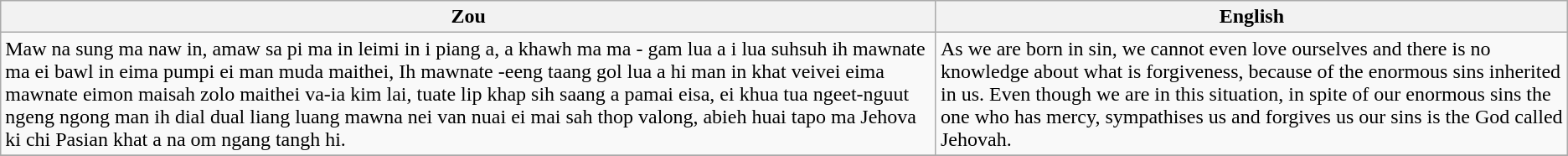<table class="wikitable sortable">
<tr>
<th>Zou</th>
<th>English</th>
</tr>
<tr>
<td>Maw na sung ma naw in, amaw sa pi ma in leimi in i piang a, a khawh ma ma - gam lua a i lua suhsuh ih mawnate ma ei bawl in eima pumpi ei man muda maithei, Ih mawnate -eeng taang gol lua a hi man in khat veivei eima mawnate eimon maisah zolo maithei va-ia kim lai, tuate lip khap sih saang a pamai eisa, ei khua tua ngeet-nguut ngeng ngong man  ih dial dual liang luang mawna nei van nuai ei mai sah thop valong, abieh huai tapo ma Jehova ki chi Pasian khat a na om ngang tangh hi.</td>
<td>As we are born in sin, we cannot even love ourselves and there is no knowledge about what is forgiveness, because of the enormous sins inherited in us. Even though we are in this situation, in spite of our enormous sins the one who has mercy, sympathises us and forgives us our sins is the God called Jehovah.</td>
</tr>
<tr>
</tr>
</table>
